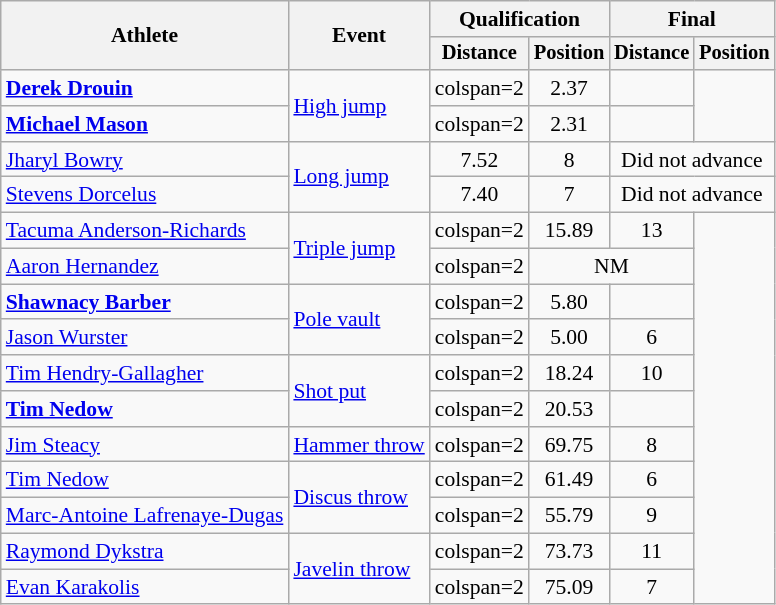<table class=wikitable style="font-size:90%">
<tr>
<th rowspan=2>Athlete</th>
<th rowspan=2>Event</th>
<th colspan=2>Qualification</th>
<th colspan=2>Final</th>
</tr>
<tr style="font-size:95%">
<th>Distance</th>
<th>Position</th>
<th>Distance</th>
<th>Position</th>
</tr>
<tr align=center>
<td align=left><strong><a href='#'>Derek Drouin</a></strong></td>
<td align=left rowspan=2><a href='#'>High jump</a></td>
<td>colspan=2 </td>
<td>2.37</td>
<td></td>
</tr>
<tr align=center>
<td align=left><strong><a href='#'>Michael Mason</a></strong></td>
<td>colspan=2 </td>
<td>2.31</td>
<td></td>
</tr>
<tr align=center>
<td align=left><a href='#'>Jharyl Bowry</a></td>
<td align=left rowspan=2><a href='#'>Long jump</a></td>
<td>7.52</td>
<td>8</td>
<td colspan=2>Did not advance</td>
</tr>
<tr align=center>
<td align=left><a href='#'>Stevens Dorcelus</a></td>
<td>7.40</td>
<td>7</td>
<td colspan=2>Did not advance</td>
</tr>
<tr align=center>
<td align=left><a href='#'>Tacuma Anderson-Richards</a></td>
<td align=left rowspan=2><a href='#'>Triple jump</a></td>
<td>colspan=2 </td>
<td>15.89</td>
<td>13</td>
</tr>
<tr align=center>
<td align=left><a href='#'>Aaron Hernandez</a></td>
<td>colspan=2 </td>
<td colspan=2>NM</td>
</tr>
<tr align=center>
<td align=left><strong><a href='#'>Shawnacy Barber</a></strong></td>
<td align=left rowspan=2><a href='#'>Pole vault</a></td>
<td>colspan=2 </td>
<td>5.80</td>
<td></td>
</tr>
<tr align=center>
<td align=left><a href='#'>Jason Wurster</a></td>
<td>colspan=2 </td>
<td>5.00</td>
<td>6</td>
</tr>
<tr align=center>
<td align=left><a href='#'>Tim Hendry-Gallagher</a></td>
<td align=left rowspan=2><a href='#'>Shot put</a></td>
<td>colspan=2 </td>
<td>18.24</td>
<td>10</td>
</tr>
<tr align=center>
<td align=left><strong><a href='#'>Tim Nedow</a></strong></td>
<td>colspan=2 </td>
<td>20.53</td>
<td></td>
</tr>
<tr align=center>
<td align=left><a href='#'>Jim Steacy</a></td>
<td align=left><a href='#'>Hammer throw</a></td>
<td>colspan=2 </td>
<td>69.75</td>
<td>8</td>
</tr>
<tr align=center>
<td align=left><a href='#'>Tim Nedow</a></td>
<td align=left rowspan=2><a href='#'>Discus throw</a></td>
<td>colspan=2 </td>
<td>61.49</td>
<td>6</td>
</tr>
<tr align=center>
<td align=left><a href='#'>Marc-Antoine Lafrenaye-Dugas</a></td>
<td>colspan=2 </td>
<td>55.79</td>
<td>9</td>
</tr>
<tr align=center>
<td align=left><a href='#'>Raymond Dykstra</a></td>
<td align=left rowspan=2><a href='#'>Javelin throw</a></td>
<td>colspan=2 </td>
<td>73.73</td>
<td>11</td>
</tr>
<tr align=center>
<td align=left><a href='#'>Evan Karakolis</a></td>
<td>colspan=2 </td>
<td>75.09</td>
<td>7</td>
</tr>
</table>
